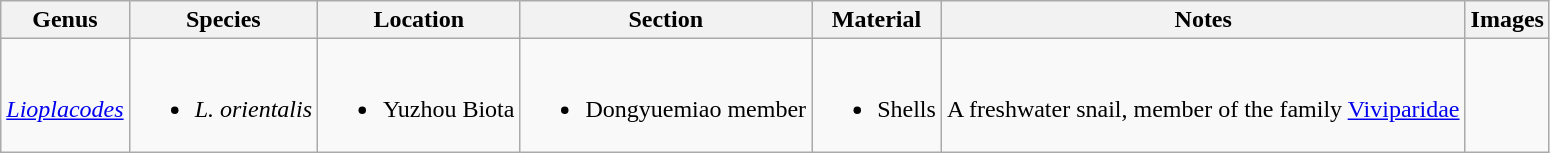<table class="wikitable" align="center">
<tr>
<th>Genus</th>
<th>Species</th>
<th>Location</th>
<th>Section</th>
<th>Material</th>
<th>Notes</th>
<th>Images</th>
</tr>
<tr>
<td><br><em><a href='#'>Lioplacodes</a></em></td>
<td><br><ul><li><em>L. orientalis</em></li></ul></td>
<td><br><ul><li>Yuzhou Biota</li></ul></td>
<td><br><ul><li>Dongyuemiao member</li></ul></td>
<td><br><ul><li>Shells</li></ul></td>
<td><br>A freshwater snail, member of the family <a href='#'>Viviparidae</a></td>
<td></td>
</tr>
</table>
